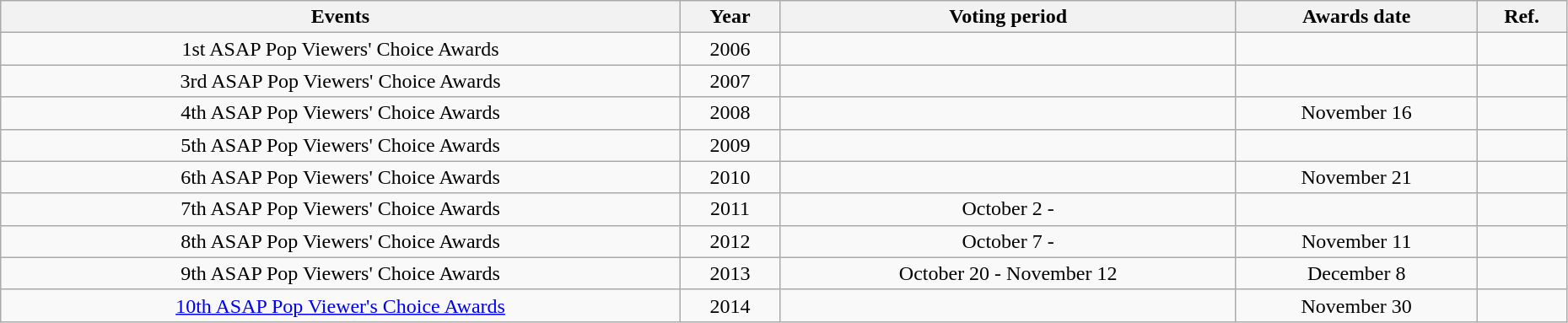<table class="wikitable"  style="width:98%; text-align:center;">
<tr>
<th>Events</th>
<th>Year</th>
<th>Voting period</th>
<th>Awards date</th>
<th>Ref.</th>
</tr>
<tr>
<td>1st ASAP Pop Viewers' Choice Awards</td>
<td>2006</td>
<td></td>
<td></td>
<td></td>
</tr>
<tr>
<td>3rd ASAP Pop Viewers' Choice Awards</td>
<td>2007</td>
<td></td>
<td></td>
<td></td>
</tr>
<tr>
<td>4th ASAP Pop Viewers' Choice Awards</td>
<td>2008</td>
<td></td>
<td>November 16</td>
<td></td>
</tr>
<tr>
<td>5th ASAP Pop Viewers' Choice Awards</td>
<td>2009</td>
<td></td>
<td></td>
<td></td>
</tr>
<tr>
<td>6th ASAP Pop Viewers' Choice Awards</td>
<td>2010</td>
<td></td>
<td>November 21</td>
<td></td>
</tr>
<tr>
<td>7th ASAP Pop Viewers' Choice Awards</td>
<td>2011</td>
<td>October 2 -</td>
<td></td>
<td></td>
</tr>
<tr>
<td>8th ASAP Pop Viewers' Choice Awards</td>
<td>2012</td>
<td>October 7 -</td>
<td>November 11</td>
<td></td>
</tr>
<tr>
<td>9th ASAP Pop Viewers' Choice Awards</td>
<td>2013</td>
<td>October 20 - November 12</td>
<td>December 8</td>
<td></td>
</tr>
<tr>
<td><a href='#'>10th ASAP Pop Viewer's Choice Awards</a></td>
<td>2014</td>
<td></td>
<td>November 30</td>
<td></td>
</tr>
</table>
